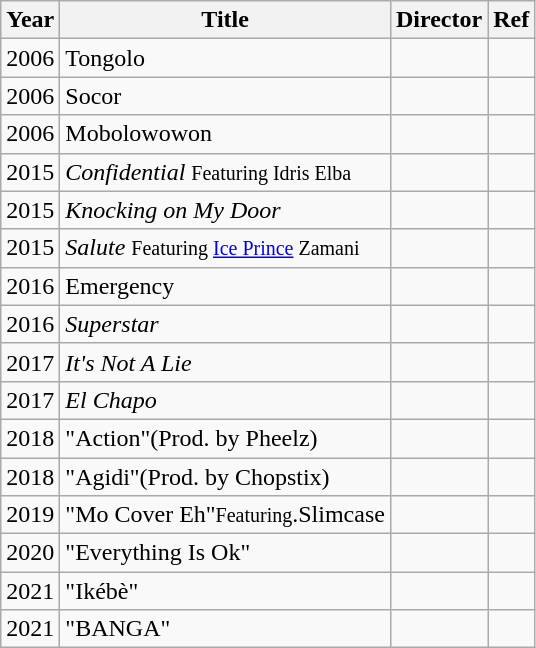<table class="wikitable">
<tr>
<th>Year</th>
<th>Title</th>
<th>Director</th>
<th>Ref</th>
</tr>
<tr>
<td>2006</td>
<td>Tongolo</td>
<td></td>
<td></td>
</tr>
<tr>
<td>2006</td>
<td>Socor</td>
<td></td>
<td></td>
</tr>
<tr>
<td>2006</td>
<td>Mobolowowon</td>
<td></td>
<td></td>
</tr>
<tr>
<td>2015</td>
<td><em>Confidential</em> <small>Featuring Idris Elba</small></td>
<td></td>
<td></td>
</tr>
<tr>
<td>2015</td>
<td><em>Knocking on My Door</em></td>
<td></td>
<td></td>
</tr>
<tr>
<td>2015</td>
<td><em>Salute</em> <small>Featuring <a href='#'>Ice Prince</a> Zamani</small></td>
<td></td>
<td></td>
</tr>
<tr>
<td>2016</td>
<td>Emergency</td>
<td></td>
<td></td>
</tr>
<tr>
<td>2016</td>
<td><em>Superstar</em></td>
<td></td>
<td></td>
</tr>
<tr>
<td>2017</td>
<td><em>It's Not A Lie</em></td>
<td></td>
<td></td>
</tr>
<tr>
<td>2017</td>
<td><em>El Chapo</em></td>
<td></td>
<td></td>
</tr>
<tr>
<td>2018</td>
<td>"Action"(Prod. by Pheelz)</td>
<td></td>
<td></td>
</tr>
<tr>
<td>2018</td>
<td>"Agidi"(Prod. by Chopstix)</td>
<td></td>
<td></td>
</tr>
<tr>
<td>2019</td>
<td>"Mo Cover Eh"<small>Featuring</small>.Slimcase</td>
<td></td>
<td></td>
</tr>
<tr>
<td>2020</td>
<td>"Everything Is Ok"</td>
<td></td>
<td></td>
</tr>
<tr>
<td>2021</td>
<td>"Ikébè"</td>
<td></td>
<td></td>
</tr>
<tr>
<td>2021</td>
<td>"BANGA"</td>
<td></td>
<td></td>
</tr>
</table>
